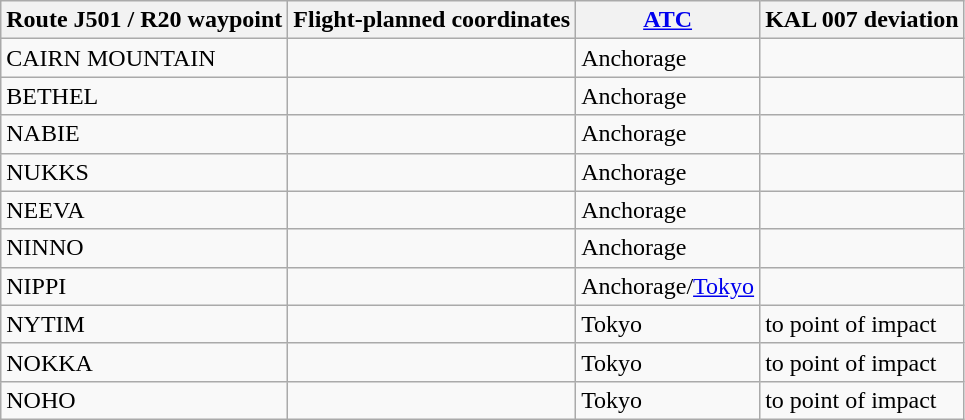<table class="wikitable" style="text-align:left;">
<tr>
<th>Route J501 / R20 waypoint</th>
<th>Flight-planned coordinates</th>
<th><a href='#'>ATC</a></th>
<th>KAL 007 deviation</th>
</tr>
<tr>
<td>CAIRN MOUNTAIN</td>
<td></td>
<td>Anchorage</td>
<td></td>
</tr>
<tr>
<td>BETHEL</td>
<td></td>
<td>Anchorage</td>
<td></td>
</tr>
<tr>
<td>NABIE</td>
<td></td>
<td>Anchorage</td>
<td></td>
</tr>
<tr>
<td>NUKKS</td>
<td></td>
<td>Anchorage</td>
<td></td>
</tr>
<tr>
<td>NEEVA</td>
<td></td>
<td>Anchorage</td>
<td></td>
</tr>
<tr>
<td>NINNO</td>
<td></td>
<td>Anchorage</td>
<td></td>
</tr>
<tr>
<td>NIPPI</td>
<td></td>
<td>Anchorage/<a href='#'>Tokyo</a></td>
<td></td>
</tr>
<tr>
<td>NYTIM</td>
<td></td>
<td>Tokyo</td>
<td> to point of impact</td>
</tr>
<tr>
<td>NOKKA</td>
<td></td>
<td>Tokyo</td>
<td> to point of impact</td>
</tr>
<tr>
<td>NOHO</td>
<td></td>
<td>Tokyo</td>
<td> to point of impact</td>
</tr>
</table>
